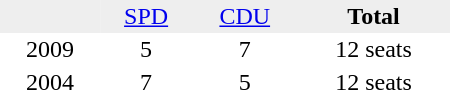<table border="0" cellpadding="2" cellspacing="0" width="300">
<tr bgcolor="#eeeeee" align="center">
<td></td>
<td><a href='#'>SPD</a></td>
<td><a href='#'>CDU</a></td>
<td><strong>Total</strong></td>
</tr>
<tr align="center">
<td>2009</td>
<td>5</td>
<td>7</td>
<td>12 seats</td>
</tr>
<tr align="center">
<td>2004</td>
<td>7</td>
<td>5</td>
<td>12 seats</td>
</tr>
</table>
